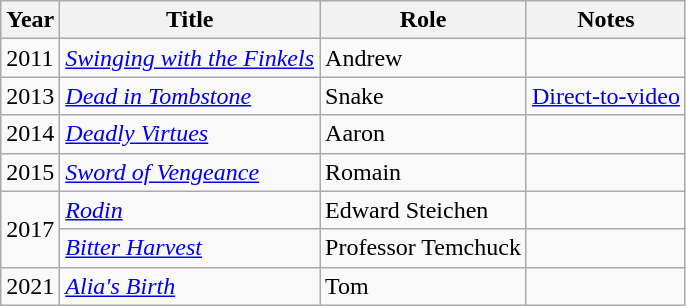<table class="wikitable">
<tr>
<th>Year</th>
<th>Title</th>
<th>Role</th>
<th>Notes</th>
</tr>
<tr>
<td>2011</td>
<td><em><a href='#'>Swinging with the Finkels</a></em></td>
<td>Andrew</td>
<td></td>
</tr>
<tr>
<td>2013</td>
<td><em><a href='#'>Dead in Tombstone</a></em></td>
<td>Snake</td>
<td><a href='#'>Direct-to-video</a></td>
</tr>
<tr>
<td>2014</td>
<td><em><a href='#'>Deadly Virtues</a></em></td>
<td>Aaron</td>
<td></td>
</tr>
<tr>
<td>2015</td>
<td><em><a href='#'>Sword of Vengeance</a></em></td>
<td>Romain</td>
<td></td>
</tr>
<tr>
<td rowspan="2">2017</td>
<td><em><a href='#'>Rodin</a></em></td>
<td>Edward Steichen</td>
</tr>
<tr>
<td><em><a href='#'>Bitter Harvest</a></em></td>
<td>Professor Temchuck</td>
<td></td>
</tr>
<tr>
<td>2021</td>
<td><em><a href='#'>Alia's Birth</a></em></td>
<td>Tom</td>
<td></td>
</tr>
</table>
